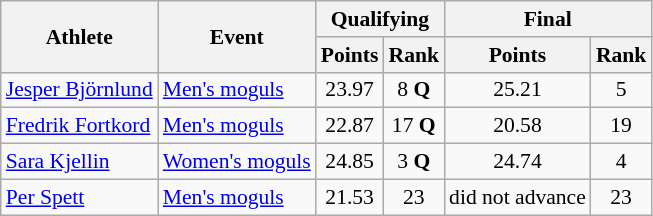<table class="wikitable" style="font-size:90%">
<tr>
<th rowspan="2">Athlete</th>
<th rowspan="2">Event</th>
<th colspan="2">Qualifying</th>
<th colspan="2">Final</th>
</tr>
<tr>
<th>Points</th>
<th>Rank</th>
<th>Points</th>
<th>Rank</th>
</tr>
<tr>
<td><a href='#'>Jesper Björnlund</a></td>
<td><a href='#'>Men's moguls</a></td>
<td align="center">23.97</td>
<td align="center">8 <strong>Q</strong></td>
<td align="center">25.21</td>
<td align="center">5</td>
</tr>
<tr>
<td><a href='#'>Fredrik Fortkord</a></td>
<td><a href='#'>Men's moguls</a></td>
<td align="center">22.87</td>
<td align="center">17 <strong>Q</strong></td>
<td align="center">20.58</td>
<td align="center">19</td>
</tr>
<tr>
<td><a href='#'>Sara Kjellin</a></td>
<td><a href='#'>Women's moguls</a></td>
<td align="center">24.85</td>
<td align="center">3 <strong>Q</strong></td>
<td align="center">24.74</td>
<td align="center">4</td>
</tr>
<tr>
<td><a href='#'>Per Spett</a></td>
<td><a href='#'>Men's moguls</a></td>
<td align="center">21.53</td>
<td align="center">23</td>
<td align="center">did not advance</td>
<td align="center">23</td>
</tr>
</table>
